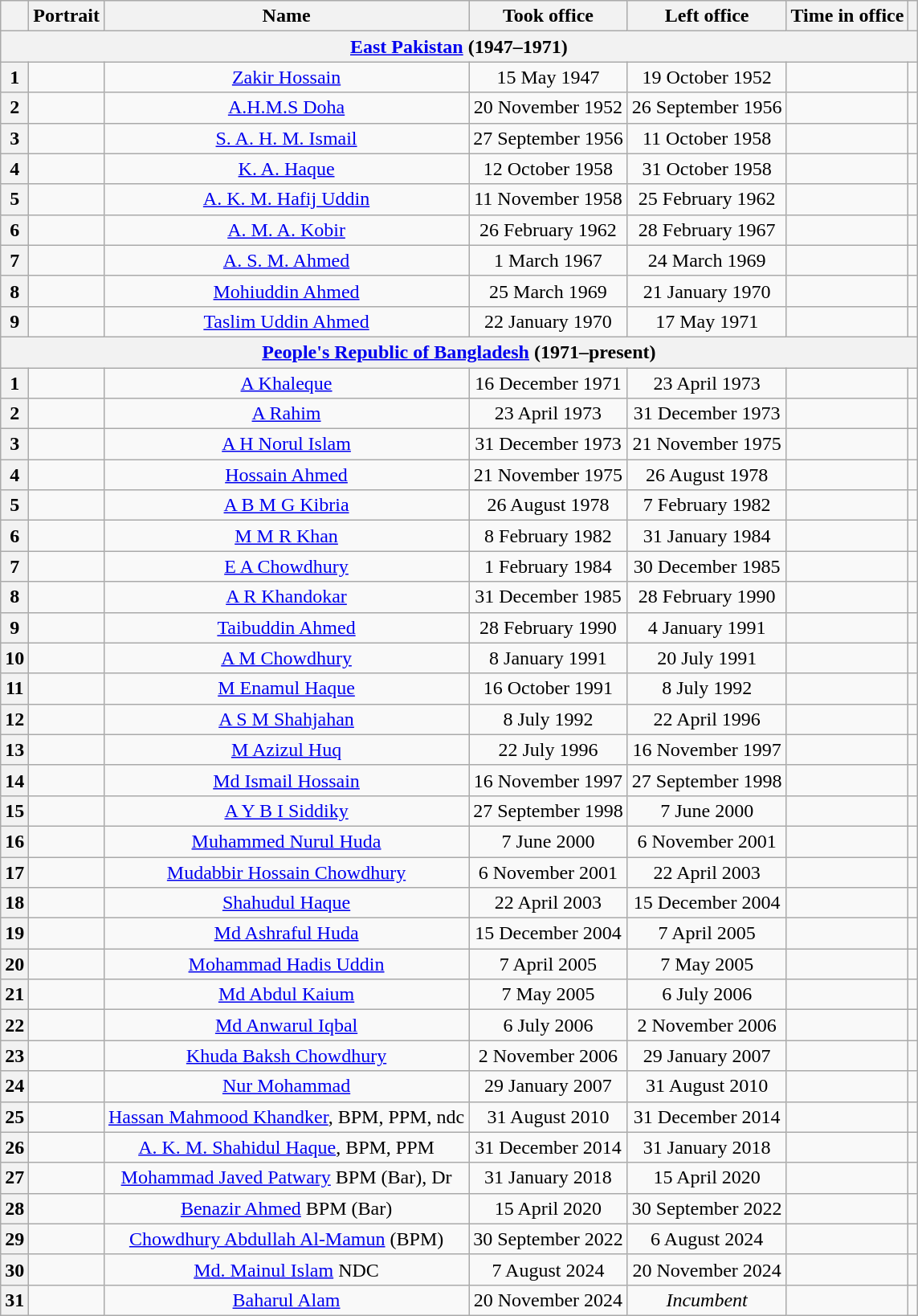<table class="wikitable" style="text-align:center">
<tr>
<th scope=col></th>
<th scope=col  class=unsortable>Portrait</th>
<th scope=col>Name</th>
<th scope=col>Took office</th>
<th scope=col>Left office</th>
<th scope=col>Time in office</th>
<th scope=col class=unsortable></th>
</tr>
<tr>
<th colspan="7"><a href='#'>East Pakistan</a> (1947–1971)</th>
</tr>
<tr>
<th scope=row>1</th>
<td></td>
<td><a href='#'>Zakir Hossain</a></td>
<td>15 May 1947</td>
<td>19 October 1952</td>
<td></td>
<td></td>
</tr>
<tr>
<th scope=row>2</th>
<td></td>
<td><a href='#'>A.H.M.S Doha</a></td>
<td>20 November 1952</td>
<td>26 September 1956</td>
<td></td>
<td></td>
</tr>
<tr>
<th scope=row>3</th>
<td></td>
<td><a href='#'>S. A. H. M. Ismail</a></td>
<td>27 September 1956</td>
<td>11 October 1958</td>
<td></td>
<td></td>
</tr>
<tr>
<th scope=row>4</th>
<td></td>
<td><a href='#'>K. A. Haque</a></td>
<td>12 October 1958</td>
<td>31 October 1958</td>
<td></td>
<td></td>
</tr>
<tr>
<th scope=row>5</th>
<td></td>
<td><a href='#'>A. K. M. Hafij Uddin</a></td>
<td>11 November 1958</td>
<td>25 February 1962</td>
<td></td>
<td></td>
</tr>
<tr>
<th scope=row>6</th>
<td></td>
<td><a href='#'>A. M. A. Kobir</a></td>
<td>26 February 1962</td>
<td>28 February 1967</td>
<td></td>
<td></td>
</tr>
<tr>
<th scope=row>7</th>
<td></td>
<td><a href='#'>A. S. M. Ahmed</a></td>
<td>1 March 1967</td>
<td>24 March 1969</td>
<td></td>
<td></td>
</tr>
<tr>
<th scope=row>8</th>
<td></td>
<td><a href='#'>Mohiuddin Ahmed</a></td>
<td>25 March 1969</td>
<td>21 January 1970</td>
<td></td>
<td></td>
</tr>
<tr>
<th scope=row>9</th>
<td></td>
<td><a href='#'>Taslim Uddin Ahmed</a></td>
<td>22 January 1970</td>
<td>17 May 1971</td>
<td></td>
<td></td>
</tr>
<tr>
<th colspan="7"><a href='#'>People's Republic of Bangladesh</a> (1971–present)</th>
</tr>
<tr>
<th scope=row>1</th>
<td></td>
<td><a href='#'>A Khaleque</a></td>
<td>16 December 1971</td>
<td>23 April 1973</td>
<td></td>
<td></td>
</tr>
<tr>
<th scope=row>2</th>
<td></td>
<td><a href='#'>A Rahim</a></td>
<td>23 April 1973</td>
<td>31 December 1973</td>
<td></td>
<td></td>
</tr>
<tr>
<th scope=row>3</th>
<td></td>
<td><a href='#'>A H Norul Islam</a></td>
<td>31 December 1973</td>
<td>21 November 1975</td>
<td></td>
<td></td>
</tr>
<tr>
<th scope=row>4</th>
<td></td>
<td><a href='#'>Hossain Ahmed</a></td>
<td>21 November 1975</td>
<td>26 August 1978</td>
<td></td>
<td></td>
</tr>
<tr>
<th scope=row>5</th>
<td></td>
<td><a href='#'>A B M G Kibria</a></td>
<td>26 August 1978</td>
<td>7 February 1982</td>
<td></td>
<td></td>
</tr>
<tr>
<th scope=row>6</th>
<td></td>
<td><a href='#'>M M R Khan</a></td>
<td>8 February 1982</td>
<td>31 January 1984</td>
<td></td>
<td></td>
</tr>
<tr>
<th scope=row>7</th>
<td></td>
<td><a href='#'>E A Chowdhury</a></td>
<td>1 February 1984</td>
<td>30 December 1985</td>
<td></td>
<td></td>
</tr>
<tr>
<th scope=row>8</th>
<td></td>
<td><a href='#'>A R Khandokar</a></td>
<td>31 December 1985</td>
<td>28 February 1990</td>
<td></td>
<td></td>
</tr>
<tr>
<th scope=row>9</th>
<td></td>
<td><a href='#'>Taibuddin Ahmed</a></td>
<td>28 February 1990</td>
<td>4 January 1991</td>
<td></td>
<td></td>
</tr>
<tr>
<th scope=row>10</th>
<td></td>
<td><a href='#'>A M Chowdhury</a></td>
<td>8 January 1991</td>
<td>20 July 1991</td>
<td></td>
<td></td>
</tr>
<tr>
<th scope=row>11</th>
<td></td>
<td><a href='#'>M Enamul Haque</a></td>
<td>16 October 1991</td>
<td>8 July 1992</td>
<td></td>
<td></td>
</tr>
<tr>
<th scope=row>12</th>
<td></td>
<td><a href='#'>A S M Shahjahan</a></td>
<td>8 July 1992</td>
<td>22 April 1996</td>
<td></td>
<td></td>
</tr>
<tr>
<th scope=row>13</th>
<td></td>
<td><a href='#'>M Azizul Huq</a></td>
<td>22 July 1996</td>
<td>16 November 1997</td>
<td></td>
<td></td>
</tr>
<tr>
<th scope=row>14</th>
<td></td>
<td><a href='#'>Md Ismail Hossain</a></td>
<td>16 November 1997</td>
<td>27 September 1998</td>
<td></td>
<td></td>
</tr>
<tr>
<th scope=row>15</th>
<td></td>
<td><a href='#'>A Y B I Siddiky</a></td>
<td>27 September 1998</td>
<td>7 June 2000</td>
<td></td>
<td></td>
</tr>
<tr>
<th scope=row>16</th>
<td></td>
<td><a href='#'>Muhammed Nurul Huda</a></td>
<td>7 June 2000</td>
<td>6 November 2001</td>
<td></td>
<td></td>
</tr>
<tr>
<th scope=row>17</th>
<td></td>
<td><a href='#'>Mudabbir Hossain Chowdhury</a></td>
<td>6 November 2001</td>
<td>22 April 2003</td>
<td></td>
<td></td>
</tr>
<tr>
<th scope=row>18</th>
<td></td>
<td><a href='#'>Shahudul Haque</a></td>
<td>22 April 2003</td>
<td>15 December 2004</td>
<td></td>
<td></td>
</tr>
<tr>
<th scope=row>19</th>
<td></td>
<td><a href='#'>Md Ashraful Huda</a></td>
<td>15 December 2004</td>
<td>7 April 2005</td>
<td></td>
<td></td>
</tr>
<tr>
<th scope=row>20</th>
<td></td>
<td><a href='#'>Mohammad Hadis Uddin</a></td>
<td>7 April 2005</td>
<td>7 May 2005</td>
<td></td>
<td></td>
</tr>
<tr>
<th scope=row>21</th>
<td></td>
<td><a href='#'>Md Abdul Kaium</a></td>
<td>7 May 2005</td>
<td>6 July 2006</td>
<td></td>
<td></td>
</tr>
<tr>
<th scope=row>22</th>
<td></td>
<td><a href='#'>Md Anwarul Iqbal</a></td>
<td>6 July 2006</td>
<td>2 November 2006</td>
<td></td>
<td></td>
</tr>
<tr>
<th scope=row>23</th>
<td></td>
<td><a href='#'>Khuda Baksh Chowdhury</a></td>
<td>2 November 2006</td>
<td>29 January 2007</td>
<td></td>
<td></td>
</tr>
<tr>
<th scope=row>24</th>
<td></td>
<td><a href='#'>Nur Mohammad</a></td>
<td>29 January 2007</td>
<td>31 August 2010</td>
<td></td>
<td></td>
</tr>
<tr>
<th scope=row>25</th>
<td></td>
<td><a href='#'>Hassan Mahmood Khandker</a>, BPM, PPM, ndc</td>
<td>31 August 2010</td>
<td>31 December  2014</td>
<td></td>
<td></td>
</tr>
<tr>
<th scope=row>26</th>
<td></td>
<td><a href='#'>A. K. M. Shahidul Haque</a>, BPM, PPM</td>
<td>31 December 2014</td>
<td>31 January 2018</td>
<td></td>
<td></td>
</tr>
<tr>
<th scope=row>27</th>
<td></td>
<td><a href='#'>Mohammad Javed Patwary</a> BPM (Bar), Dr</td>
<td>31 January 2018</td>
<td>15 April 2020</td>
<td></td>
<td></td>
</tr>
<tr>
<th scope=row>28</th>
<td></td>
<td><a href='#'>Benazir Ahmed</a> BPM (Bar)</td>
<td>15 April 2020</td>
<td>30 September 2022</td>
<td></td>
<td></td>
</tr>
<tr>
<th scope=row>29</th>
<td></td>
<td><a href='#'>Chowdhury Abdullah Al-Mamun</a> (BPM)</td>
<td>30 September 2022</td>
<td>6 August 2024</td>
<td></td>
<td></td>
</tr>
<tr>
<th scope=row>30</th>
<td></td>
<td><a href='#'>Md. Mainul Islam</a> NDC</td>
<td>7 August 2024</td>
<td>20 November 2024</td>
<td></td>
<td></td>
</tr>
<tr>
<th scope=row>31</th>
<td></td>
<td><a href='#'>Baharul Alam</a></td>
<td>20 November 2024</td>
<td><em>Incumbent</em></td>
<td></td>
<td></td>
</tr>
</table>
